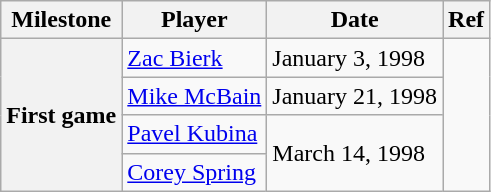<table class="wikitable">
<tr>
<th scope="col">Milestone</th>
<th scope="col">Player</th>
<th scope="col">Date</th>
<th scope="col">Ref</th>
</tr>
<tr>
<th rowspan=4>First game</th>
<td><a href='#'>Zac Bierk</a></td>
<td>January 3, 1998</td>
<td rowspan=4></td>
</tr>
<tr>
<td><a href='#'>Mike McBain</a></td>
<td>January 21, 1998</td>
</tr>
<tr>
<td><a href='#'>Pavel Kubina</a></td>
<td rowspan=2>March 14, 1998</td>
</tr>
<tr>
<td><a href='#'>Corey Spring</a></td>
</tr>
</table>
